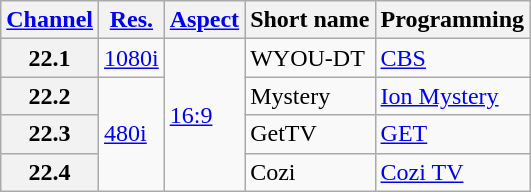<table class="wikitable">
<tr>
<th scope = "col"><a href='#'>Channel</a></th>
<th scope = "col"><a href='#'>Res.</a></th>
<th scope = "col"><a href='#'>Aspect</a></th>
<th scope = "col">Short name</th>
<th scope = "col">Programming</th>
</tr>
<tr>
<th scope = "row">22.1</th>
<td><a href='#'>1080i</a></td>
<td rowspan="4"><a href='#'>16:9</a></td>
<td>WYOU-DT</td>
<td><a href='#'>CBS</a></td>
</tr>
<tr>
<th scope = "row">22.2</th>
<td rowspan="3"><a href='#'>480i</a></td>
<td>Mystery</td>
<td><a href='#'>Ion Mystery</a></td>
</tr>
<tr>
<th scope = "row">22.3</th>
<td>GetTV</td>
<td><a href='#'>GET</a></td>
</tr>
<tr>
<th scope = "row">22.4</th>
<td>Cozi</td>
<td><a href='#'>Cozi TV</a></td>
</tr>
</table>
